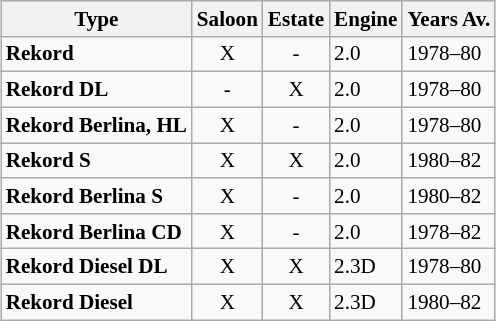<table class="wikitable" style="font-size:88%; margin:auto;">
<tr>
<th>Type</th>
<th>Saloon</th>
<th>Estate</th>
<th>Engine</th>
<th>Years Av.</th>
</tr>
<tr>
<td><strong>Rekord</strong></td>
<td align=center>X</td>
<td align=center>-</td>
<td>2.0</td>
<td>1978–80</td>
</tr>
<tr>
<td><strong>Rekord DL</strong></td>
<td align=center>-</td>
<td align=center>X</td>
<td>2.0</td>
<td>1978–80</td>
</tr>
<tr>
<td><strong>Rekord Berlina, HL</strong></td>
<td align=center>X</td>
<td align=center>-</td>
<td>2.0</td>
<td>1978–80</td>
</tr>
<tr>
<td><strong>Rekord S</strong></td>
<td align=center>X</td>
<td align=center>X</td>
<td>2.0</td>
<td>1980–82</td>
</tr>
<tr>
<td><strong>Rekord Berlina S</strong></td>
<td align=center>X</td>
<td align=center>-</td>
<td>2.0</td>
<td>1980–82</td>
</tr>
<tr>
<td><strong>Rekord Berlina CD</strong></td>
<td align=center>X</td>
<td align=center>-</td>
<td>2.0</td>
<td>1978–82</td>
</tr>
<tr>
<td><strong>Rekord Diesel DL</strong></td>
<td align=center>X</td>
<td align=center>X</td>
<td>2.3D</td>
<td>1978–80</td>
</tr>
<tr>
<td><strong>Rekord Diesel</strong></td>
<td align=center>X</td>
<td align=center>X</td>
<td>2.3D</td>
<td>1980–82</td>
</tr>
</table>
